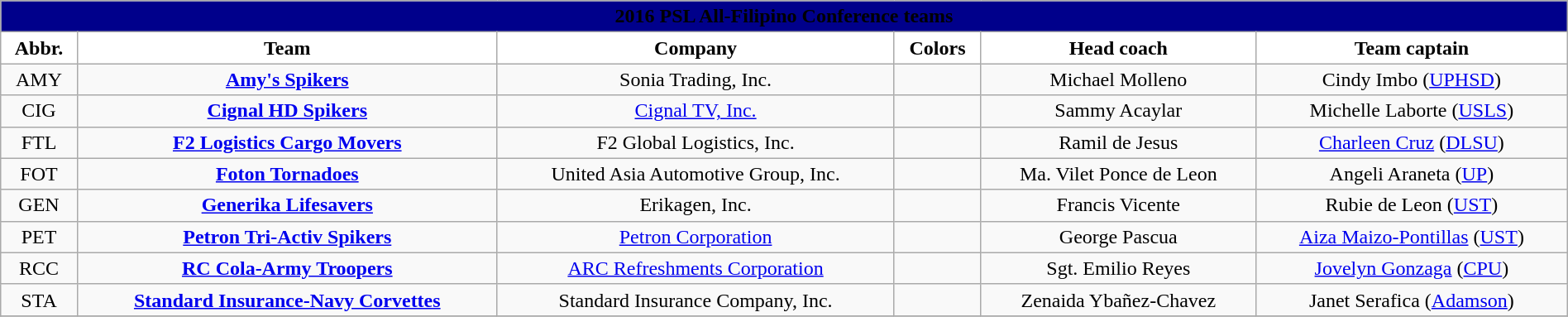<table class="wikitable" style="width:100%; text-align:left">
<tr>
<th style=background:#00008B colspan=6><span>2016 PSL All-Filipino Conference teams</span></th>
</tr>
<tr>
<th style="background:white">Abbr.</th>
<th style="background:white">Team</th>
<th style="background:white">Company</th>
<th style="background:white">Colors</th>
<th style="background:white">Head coach</th>
<th style="background:white">Team captain</th>
</tr>
<tr>
<td align=center>AMY</td>
<td align=center><strong><a href='#'>Amy's Spikers</a></strong></td>
<td align=center>Sonia Trading, Inc.</td>
<td align=center> </td>
<td align=center>Michael Molleno</td>
<td align=center>Cindy Imbo (<a href='#'>UPHSD</a>)</td>
</tr>
<tr>
<td align=center>CIG</td>
<td align=center><strong><a href='#'>Cignal HD Spikers</a></strong></td>
<td align=center><a href='#'>Cignal TV, Inc.</a></td>
<td align=center> </td>
<td align=center>Sammy Acaylar</td>
<td align=center>Michelle Laborte (<a href='#'>USLS</a>)</td>
</tr>
<tr>
<td align=center>FTL</td>
<td align=center><strong><a href='#'>F2 Logistics Cargo Movers</a></strong></td>
<td align=center>F2 Global Logistics, Inc.</td>
<td align=center>  </td>
<td align=center>Ramil de Jesus</td>
<td align=center><a href='#'>Charleen Cruz</a> (<a href='#'>DLSU</a>)</td>
</tr>
<tr>
<td align=center>FOT</td>
<td align=center><strong><a href='#'>Foton Tornadoes</a></strong></td>
<td align=center>United Asia Automotive Group, Inc.</td>
<td align=center> </td>
<td align=center>Ma. Vilet Ponce de Leon</td>
<td align=center>Angeli Araneta (<a href='#'>UP</a>)</td>
</tr>
<tr>
<td align=center>GEN</td>
<td align=center><strong><a href='#'>Generika Lifesavers</a></strong></td>
<td align=center>Erikagen, Inc.</td>
<td align=center>  </td>
<td align=center>Francis Vicente</td>
<td align=center>Rubie de Leon (<a href='#'>UST</a>)</td>
</tr>
<tr>
<td align=center>PET</td>
<td align=center><strong><a href='#'>Petron Tri-Activ Spikers</a></strong></td>
<td align=center><a href='#'>Petron Corporation</a></td>
<td align=center>  </td>
<td align=center>George Pascua</td>
<td align=center><a href='#'>Aiza Maizo-Pontillas</a> (<a href='#'>UST</a>)</td>
</tr>
<tr>
<td align=center>RCC</td>
<td align=center><strong><a href='#'>RC Cola-Army Troopers</a></strong></td>
<td align=center><a href='#'>ARC Refreshments Corporation</a></td>
<td align=center>  </td>
<td align=center>Sgt. Emilio Reyes</td>
<td align=center><a href='#'>Jovelyn Gonzaga</a> (<a href='#'>CPU</a>)</td>
</tr>
<tr>
<td align=center>STA</td>
<td align=center><strong><a href='#'>Standard Insurance-Navy Corvettes</a></strong></td>
<td align=center>Standard Insurance Company, Inc.</td>
<td align=center>  </td>
<td align=center>Zenaida Ybañez-Chavez</td>
<td align=center>Janet Serafica (<a href='#'>Adamson</a>)</td>
</tr>
<tr>
</tr>
</table>
